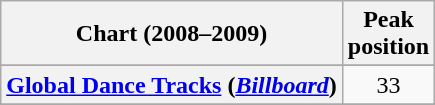<table class="wikitable sortable plainrowheaders" style="text-align:center">
<tr>
<th scope="col">Chart (2008–2009)</th>
<th scope="col">Peak<br>position</th>
</tr>
<tr>
</tr>
<tr>
</tr>
<tr>
<th scope="row"><a href='#'>Global Dance Tracks</a> (<em><a href='#'>Billboard</a></em>)</th>
<td>33</td>
</tr>
<tr>
</tr>
<tr>
</tr>
<tr>
</tr>
</table>
